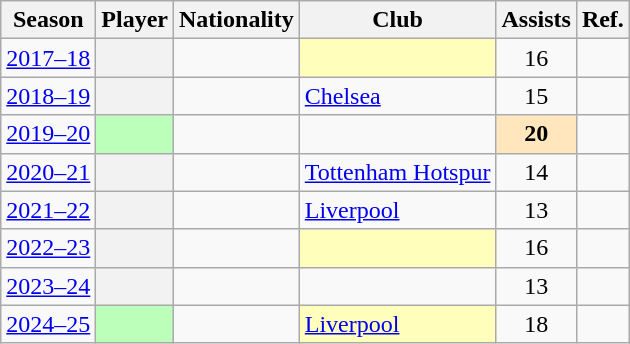<table class="wikitable sortable plainrowheaders">
<tr>
<th scope="col">Season</th>
<th scope="col">Player</th>
<th scope="col">Nationality</th>
<th scope="col">Club</th>
<th scope="col">Assists</th>
<th scope="col" class="unsortable">Ref.</th>
</tr>
<tr>
<td><a href='#'>2017–18</a></td>
<th scope="row"> </th>
<td></td>
<th scope="row" style="background:#ffb"></th>
<td style="text-align:center">16</td>
<td style="text-align:center"></td>
</tr>
<tr>
<td><a href='#'>2018–19</a></td>
<th scope="row"></th>
<td></td>
<td><a href='#'>Chelsea</a></td>
<td style="text-align:center">15</td>
<td style="text-align:center"></td>
</tr>
<tr>
<td><a href='#'>2019–20</a></td>
<th scope="row" style="background:#bfb"> </th>
<td></td>
<td></td>
<th scope="row" style="text-align:center; background:#FFE6BD">20</th>
<td style="text-align:center"></td>
</tr>
<tr>
<td><a href='#'>2020–21</a></td>
<th scope="row"></th>
<td></td>
<td><a href='#'>Tottenham Hotspur</a></td>
<td style="text-align:center">14</td>
<td style="text-align:center"></td>
</tr>
<tr>
<td><a href='#'>2021–22</a></td>
<th scope="row"> </th>
<td></td>
<td><a href='#'>Liverpool</a></td>
<td style="text-align:center">13</td>
<td style="text-align:center"></td>
</tr>
<tr>
<td><a href='#'>2022–23</a></td>
<th scope="row"> </th>
<td></td>
<th scope="row" style="background:#ffb"></th>
<td style="text-align:center">16</td>
<td style="text-align:center"></td>
</tr>
<tr>
<td><a href='#'>2023–24</a></td>
<th scope="row"></th>
<td></td>
<td></td>
<td style="text-align:center">13</td>
<td style="text-align:center"></td>
</tr>
<tr>
<td><a href='#'>2024–25</a></td>
<th scope="row" style="background:#bfb"> </th>
<td></td>
<td scope="row" style="background:#ffb"><a href='#'>Liverpool</a></td>
<td style="text-align:center;">18</td>
<td style="text-align:center;"></td>
</tr>
</table>
